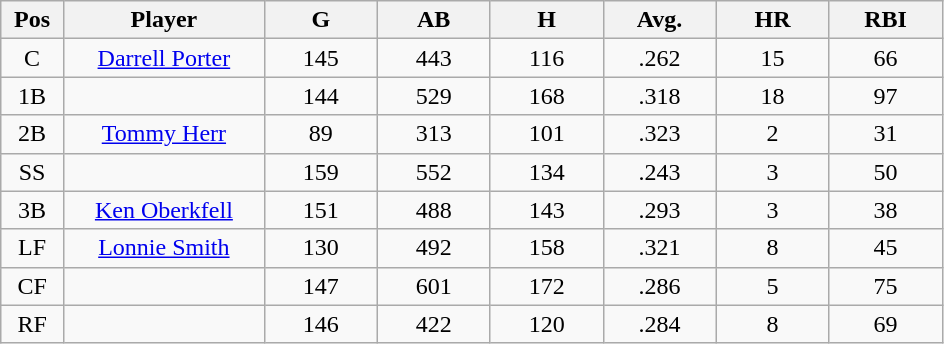<table class="wikitable sortable">
<tr>
<th bgcolor="#DDDDFF" width="5%">Pos</th>
<th bgcolor="#DDDDFF" width="16%">Player</th>
<th bgcolor="#DDDDFF" width="9%">G</th>
<th bgcolor="#DDDDFF" width="9%">AB</th>
<th bgcolor="#DDDDFF" width="9%">H</th>
<th bgcolor="#DDDDFF" width="9%">Avg.</th>
<th bgcolor="#DDDDFF" width="9%">HR</th>
<th bgcolor="#DDDDFF" width="9%">RBI</th>
</tr>
<tr align="center">
<td>C</td>
<td><a href='#'>Darrell Porter</a></td>
<td>145</td>
<td>443</td>
<td>116</td>
<td>.262</td>
<td>15</td>
<td>66</td>
</tr>
<tr align=center>
<td>1B</td>
<td></td>
<td>144</td>
<td>529</td>
<td>168</td>
<td>.318</td>
<td>18</td>
<td>97</td>
</tr>
<tr align="center">
<td>2B</td>
<td><a href='#'>Tommy Herr</a></td>
<td>89</td>
<td>313</td>
<td>101</td>
<td>.323</td>
<td>2</td>
<td>31</td>
</tr>
<tr align=center>
<td>SS</td>
<td></td>
<td>159</td>
<td>552</td>
<td>134</td>
<td>.243</td>
<td>3</td>
<td>50</td>
</tr>
<tr align="center">
<td>3B</td>
<td><a href='#'>Ken Oberkfell</a></td>
<td>151</td>
<td>488</td>
<td>143</td>
<td>.293</td>
<td>3</td>
<td>38</td>
</tr>
<tr align=center>
<td>LF</td>
<td><a href='#'>Lonnie Smith</a></td>
<td>130</td>
<td>492</td>
<td>158</td>
<td>.321</td>
<td>8</td>
<td>45</td>
</tr>
<tr align=center>
<td>CF</td>
<td></td>
<td>147</td>
<td>601</td>
<td>172</td>
<td>.286</td>
<td>5</td>
<td>75</td>
</tr>
<tr align="center">
<td>RF</td>
<td></td>
<td>146</td>
<td>422</td>
<td>120</td>
<td>.284</td>
<td>8</td>
<td>69</td>
</tr>
</table>
